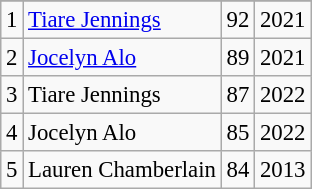<table class="wikitable" style="font-size: 95%; text-align:left;">
<tr>
</tr>
<tr>
<td align="center">1</td>
<td><a href='#'>Tiare Jennings</a></td>
<td align="center">92</td>
<td align="center">2021</td>
</tr>
<tr>
<td align="center">2</td>
<td><a href='#'>Jocelyn Alo</a></td>
<td align="center">89</td>
<td align="center">2021</td>
</tr>
<tr>
<td align="center">3</td>
<td>Tiare Jennings</td>
<td align="center">87</td>
<td align="center">2022</td>
</tr>
<tr>
<td align="center">4</td>
<td>Jocelyn Alo</td>
<td align="center">85</td>
<td align="center">2022</td>
</tr>
<tr>
<td align="center">5</td>
<td>Lauren Chamberlain</td>
<td align="center">84</td>
<td align="center">2013</td>
</tr>
</table>
